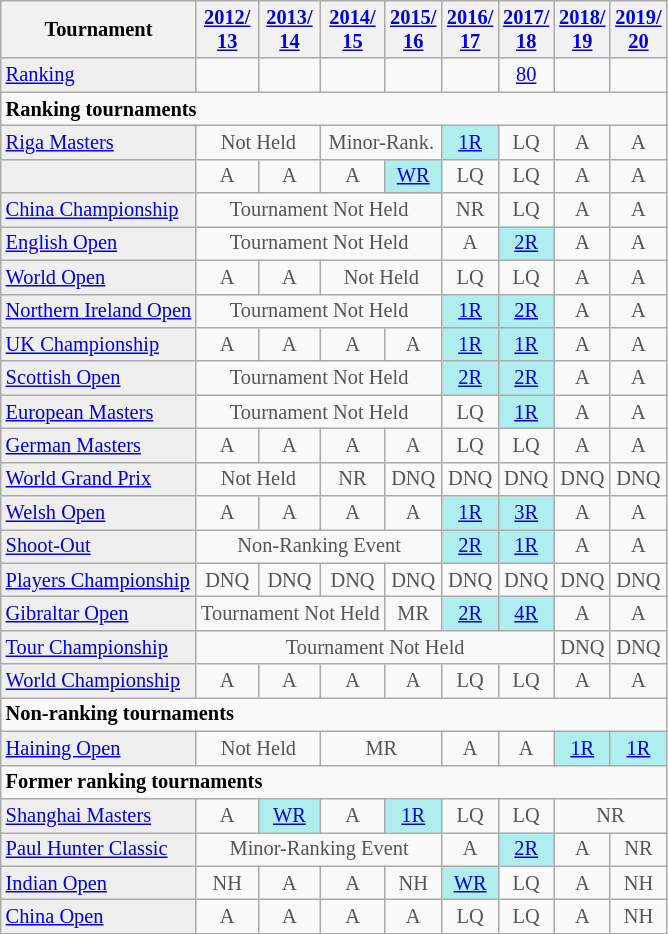<table class="wikitable"  style="font-size:85%;">
<tr>
<th>Tournament</th>
<th><a href='#'>2012/<br>13</a></th>
<th><a href='#'>2013/<br>14</a></th>
<th><a href='#'>2014/<br>15</a></th>
<th><a href='#'>2015/<br>16</a></th>
<th><a href='#'>2016/<br>17</a></th>
<th><a href='#'>2017/<br>18</a></th>
<th><a href='#'>2018/<br>19</a></th>
<th><a href='#'>2019/<br>20</a></th>
</tr>
<tr>
<td style="background:#EFEFEF;"><a href='#'>Ranking</a></td>
<td align="center"></td>
<td align="center"></td>
<td align="center"></td>
<td align="center"></td>
<td align="center"></td>
<td align="center"><a href='#'>80</a></td>
<td align="center"></td>
<td align="center"></td>
</tr>
<tr>
<td colspan="9"><strong>Ranking tournaments</strong></td>
</tr>
<tr>
<td style="background:#EFEFEF;"><a href='#'>Riga Masters</a></td>
<td colspan="2" style="text-align:center; color:#555555;">Not Held</td>
<td colspan="2" style="text-align:center; color:#555555;">Minor-Rank.</td>
<td align="center" style="background:#afeeee;"><a href='#'>1R</a></td>
<td align="center" style="color:#555555;">LQ</td>
<td align="center" style="color:#555555;">A</td>
<td align="center" style="color:#555555;">A</td>
</tr>
<tr>
<td style="background:#EFEFEF;"></td>
<td align="center" style="color:#555555;">A</td>
<td align="center" style="color:#555555;">A</td>
<td align="center" style="color:#555555;">A</td>
<td align="center" style="background:#afeeee;"><a href='#'>WR</a></td>
<td align="center" style="color:#555555;">LQ</td>
<td align="center" style="color:#555555;">LQ</td>
<td align="center" style="color:#555555;">A</td>
<td align="center" style="color:#555555;">A</td>
</tr>
<tr>
<td style="background:#EFEFEF;"><a href='#'>China Championship</a></td>
<td colspan="4" style="text-align:center; color:#555555;">Tournament Not Held</td>
<td align="center" style="color:#555555;">NR</td>
<td align="center" style="color:#555555;">LQ</td>
<td align="center" style="color:#555555;">A</td>
<td align="center" style="color:#555555;">A</td>
</tr>
<tr>
<td style="background:#EFEFEF;"><a href='#'>English Open</a></td>
<td colspan="4" align="center" style="color:#555555;">Tournament Not Held</td>
<td align="center" style="color:#555555;">A</td>
<td align="center" style="background:#afeeee;"><a href='#'>2R</a></td>
<td align="center" style="color:#555555;">A</td>
<td align="center" style="color:#555555;">A</td>
</tr>
<tr>
<td style="background:#EFEFEF;"><a href='#'>World Open</a></td>
<td align="center" style="color:#555555;">A</td>
<td align="center" style="color:#555555;">A</td>
<td colspan="2" align="center" style="color:#555555;">Not Held</td>
<td align="center" style="color:#555555;">LQ</td>
<td align="center" style="color:#555555;">LQ</td>
<td align="center" style="color:#555555;">A</td>
<td align="center" style="color:#555555;">A</td>
</tr>
<tr>
<td style="background:#EFEFEF;"><a href='#'>Northern Ireland Open</a></td>
<td colspan="4" align="center" style="color:#555555;">Tournament Not Held</td>
<td align="center" style="background:#afeeee;"><a href='#'>1R</a></td>
<td align="center" style="background:#afeeee;"><a href='#'>2R</a></td>
<td align="center" style="color:#555555;">A</td>
<td align="center" style="color:#555555;">A</td>
</tr>
<tr>
<td style="background:#EFEFEF;"><a href='#'>UK Championship</a></td>
<td align="center" style="color:#555555;">A</td>
<td align="center" style="color:#555555;">A</td>
<td align="center" style="color:#555555;">A</td>
<td align="center" style="color:#555555;">A</td>
<td align="center" style="background:#afeeee;"><a href='#'>1R</a></td>
<td align="center" style="background:#afeeee;"><a href='#'>1R</a></td>
<td align="center" style="color:#555555;">A</td>
<td align="center" style="color:#555555;">A</td>
</tr>
<tr>
<td style="background:#EFEFEF;"><a href='#'>Scottish Open</a></td>
<td colspan="4" align="center" style="color:#555555;">Tournament Not Held</td>
<td align="center" style="background:#afeeee;"><a href='#'>2R</a></td>
<td align="center" style="background:#afeeee;"><a href='#'>2R</a></td>
<td align="center" style="color:#555555;">A</td>
<td align="center" style="color:#555555;">A</td>
</tr>
<tr>
<td style="background:#EFEFEF;"><a href='#'>European Masters</a></td>
<td colspan="4" align="center" style="color:#555555;">Tournament Not Held</td>
<td align="center" style="color:#555555;">LQ</td>
<td align="center" style="background:#afeeee;"><a href='#'>1R</a></td>
<td align="center" style="color:#555555;">A</td>
<td align="center" style="color:#555555;">A</td>
</tr>
<tr>
<td style="background:#EFEFEF;"><a href='#'>German Masters</a></td>
<td align="center" style="color:#555555;">A</td>
<td align="center" style="color:#555555;">A</td>
<td align="center" style="color:#555555;">A</td>
<td align="center" style="color:#555555;">A</td>
<td align="center" style="color:#555555;">LQ</td>
<td align="center" style="color:#555555;">LQ</td>
<td align="center" style="color:#555555;">A</td>
<td align="center" style="color:#555555;">A</td>
</tr>
<tr>
<td style="background:#EFEFEF;"><a href='#'>World Grand Prix</a></td>
<td align="center" colspan="2" style="color:#555555;">Not Held</td>
<td align="center" style="color:#555555;">NR</td>
<td align="center" style="color:#555555;">DNQ</td>
<td align="center" style="color:#555555;">DNQ</td>
<td align="center" style="color:#555555;">DNQ</td>
<td align="center" style="color:#555555;">DNQ</td>
<td align="center" style="color:#555555;">DNQ</td>
</tr>
<tr>
<td style="background:#EFEFEF;"><a href='#'>Welsh Open</a></td>
<td align="center" style="color:#555555;">A</td>
<td align="center" style="color:#555555;">A</td>
<td align="center" style="color:#555555;">A</td>
<td align="center" style="color:#555555;">A</td>
<td align="center" style="background:#afeeee;"><a href='#'>1R</a></td>
<td align="center" style="background:#afeeee;"><a href='#'>3R</a></td>
<td align="center" style="color:#555555;">A</td>
<td align="center" style="color:#555555;">A</td>
</tr>
<tr>
<td style="background:#EFEFEF;"><a href='#'>Shoot-Out</a></td>
<td colspan="4" style="text-align:center; color:#555555;">Non-Ranking Event</td>
<td style="text-align:center; background:#afeeee;"><a href='#'>2R</a></td>
<td style="text-align:center; background:#afeeee;"><a href='#'>1R</a></td>
<td align="center" style="color:#555555;">A</td>
<td align="center" style="color:#555555;">A</td>
</tr>
<tr>
<td style="background:#EFEFEF;"><a href='#'>Players Championship</a></td>
<td align="center" style="color:#555555;">DNQ</td>
<td align="center" style="color:#555555;">DNQ</td>
<td align="center" style="color:#555555;">DNQ</td>
<td align="center" style="color:#555555;">DNQ</td>
<td align="center" style="color:#555555;">DNQ</td>
<td align="center" style="color:#555555;">DNQ</td>
<td align="center" style="color:#555555;">DNQ</td>
<td align="center" style="color:#555555;">DNQ</td>
</tr>
<tr>
<td style="background:#EFEFEF;"><a href='#'>Gibraltar Open</a></td>
<td align="center" colspan="3" style="color:#555555;">Tournament Not Held</td>
<td style="text-align:center; color:#555555;">MR</td>
<td align="center" style="background:#afeeee;"><a href='#'>2R</a></td>
<td align="center" style="background:#afeeee;"><a href='#'>4R</a></td>
<td align="center" style="color:#555555;">A</td>
<td align="center" style="color:#555555;">A</td>
</tr>
<tr>
<td style="background:#EFEFEF;"><a href='#'>Tour Championship</a></td>
<td align="center" colspan="6" style="color:#555555;">Tournament Not Held</td>
<td align="center" style="color:#555555;">DNQ</td>
<td align="center" style="color:#555555;">DNQ</td>
</tr>
<tr>
<td style="background:#EFEFEF;"><a href='#'>World Championship</a></td>
<td align="center" style="color:#555555;">A</td>
<td align="center" style="color:#555555;">A</td>
<td align="center" style="color:#555555;">A</td>
<td align="center" style="color:#555555;">A</td>
<td align="center" style="color:#555555;">LQ</td>
<td align="center" style="color:#555555;">LQ</td>
<td align="center" style="color:#555555;">A</td>
<td align="center" style="color:#555555;">A</td>
</tr>
<tr>
<td colspan="10"><strong>Non-ranking tournaments</strong></td>
</tr>
<tr>
<td style="background:#EFEFEF;"><a href='#'>Haining Open</a></td>
<td align="center" colspan="2" style="color:#555555;">Not Held</td>
<td align="center" colspan="2" style="color:#555555;">MR</td>
<td align="center" style="color:#555555;">A</td>
<td align="center" style="color:#555555;">A</td>
<td align="center" style="background:#afeeee;"><a href='#'>1R</a></td>
<td align="center" style="background:#afeeee;"><a href='#'>1R</a></td>
</tr>
<tr>
<td colspan="10"><strong>Former ranking tournaments</strong></td>
</tr>
<tr>
<td style="background:#EFEFEF;"><a href='#'>Shanghai Masters</a></td>
<td align="center" style="color:#555555;">A</td>
<td align="center" style="background:#afeeee;"><a href='#'>WR</a></td>
<td align="center" style="color:#555555;">A</td>
<td align="center" style="background:#afeeee;"><a href='#'>1R</a></td>
<td align="center" style="color:#555555;">LQ</td>
<td align="center" style="color:#555555;">LQ</td>
<td colspan="2" style="text-align:center;color:#555555;">NR</td>
</tr>
<tr>
<td style="background:#EFEFEF;"><a href='#'>Paul Hunter Classic</a></td>
<td colspan="4" style="text-align:center;color:#555555;">Minor-Ranking Event</td>
<td align="center" style="color:#555555;">A</td>
<td align="center" style="background:#afeeee;"><a href='#'>2R</a></td>
<td align="center" style="color:#555555;">A</td>
<td align="center" style="color:#555555;">NR</td>
</tr>
<tr>
<td style="background:#EFEFEF;"><a href='#'>Indian Open</a></td>
<td align="center" style="color:#555555;">NH</td>
<td align="center" style="color:#555555;">A</td>
<td align="center" style="color:#555555;">A</td>
<td align="center" style="color:#555555;">NH</td>
<td align="center" style="background:#afeeee;"><a href='#'>WR</a></td>
<td align="center" style="color:#555555;">LQ</td>
<td align="center" style="color:#555555;">A</td>
<td align="center" style="color:#555555;">NH</td>
</tr>
<tr>
<td style="background:#EFEFEF;"><a href='#'>China Open</a></td>
<td align="center" style="color:#555555;">A</td>
<td align="center" style="color:#555555;">A</td>
<td align="center" style="color:#555555;">A</td>
<td align="center" style="color:#555555;">A</td>
<td align="center" style="color:#555555;">LQ</td>
<td align="center" style="color:#555555;">LQ</td>
<td align="center" style="color:#555555;">A</td>
<td align="center" style="color:#555555;">NH</td>
</tr>
</table>
